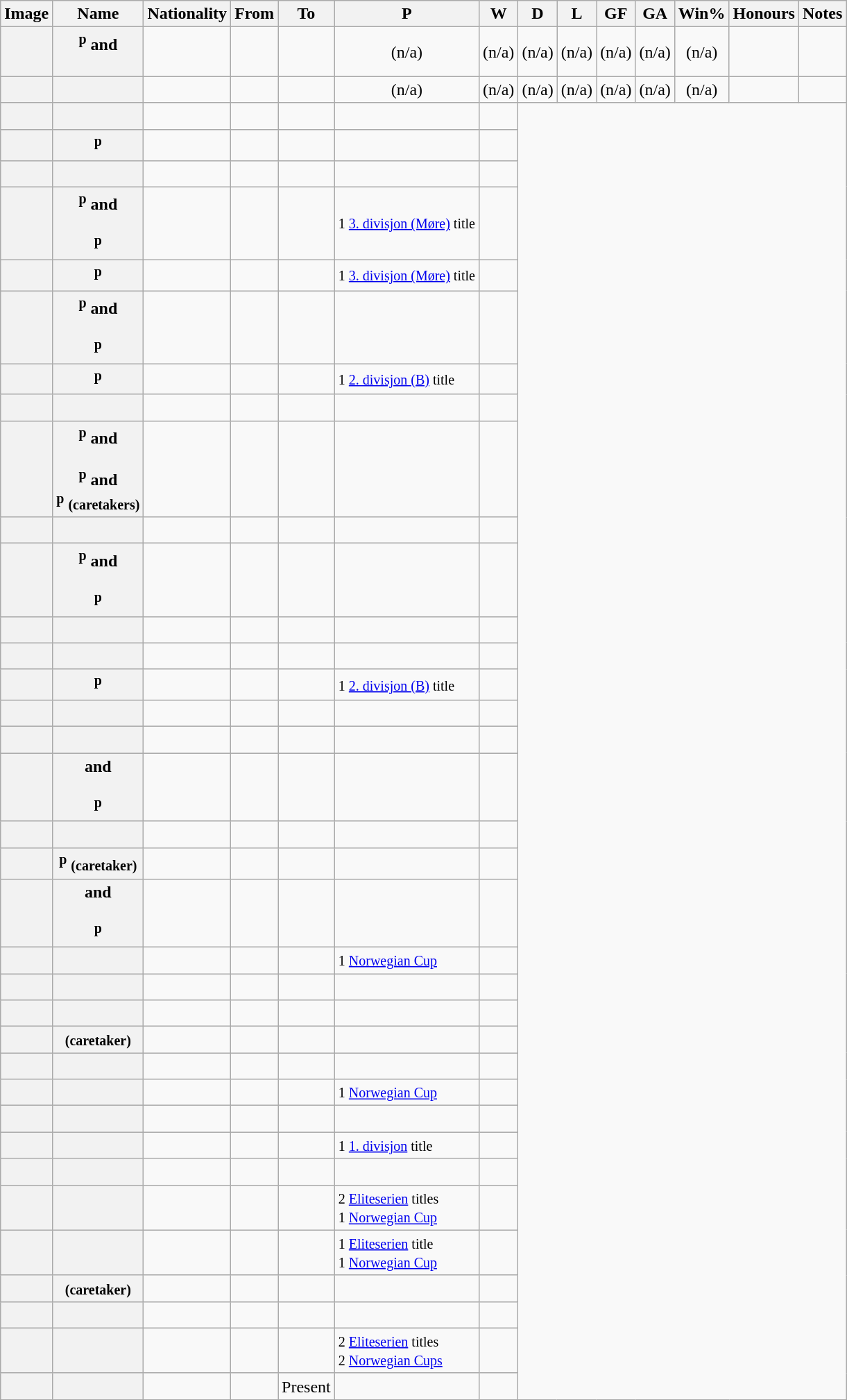<table class="wikitable plainrowheaders sortable">
<tr>
<th scope="col">Image</th>
<th scope="col">Name</th>
<th scope="col">Nationality</th>
<th scope="col">From</th>
<th scope="col">To</th>
<th scope="col">P</th>
<th scope="col">W</th>
<th scope="col">D</th>
<th scope="col">L</th>
<th scope="col">GF</th>
<th scope="col">GA</th>
<th scope="col">Win%</th>
<th scope="col">Honours</th>
<th scope="col" class="unsortable">Notes</th>
</tr>
<tr>
<th></th>
<th scope="row"><sup>p</sup> and<br><br></th>
<td></td>
<td></td>
<td></td>
<td align="center">(n/a)</td>
<td align="center">(n/a)</td>
<td align="center">(n/a)</td>
<td align="center">(n/a)</td>
<td align="center">(n/a)</td>
<td align="center">(n/a)</td>
<td align="center">(n/a)</td>
<td></td>
<td></td>
</tr>
<tr>
<th></th>
<th scope="row"></th>
<td></td>
<td></td>
<td></td>
<td align="center">(n/a)</td>
<td align="center">(n/a)</td>
<td align="center">(n/a)</td>
<td align="center">(n/a)</td>
<td align="center">(n/a)</td>
<td align="center">(n/a)</td>
<td align="center">(n/a)</td>
<td></td>
<td></td>
</tr>
<tr>
<th></th>
<th scope="row"></th>
<td></td>
<td></td>
<td><br></td>
<td></td>
<td></td>
</tr>
<tr>
<th></th>
<th scope="row"><sup>p</sup></th>
<td></td>
<td></td>
<td><br></td>
<td></td>
<td></td>
</tr>
<tr>
<th></th>
<th scope="row"></th>
<td></td>
<td></td>
<td><br></td>
<td></td>
<td></td>
</tr>
<tr>
<th></th>
<th scope="row"><sup>p</sup> and<br><br><sup>p</sup></th>
<td></td>
<td></td>
<td><br></td>
<td><small>1 <a href='#'>3. divisjon (Møre)</a> title</small></td>
<td></td>
</tr>
<tr>
<th></th>
<th scope="row"><sup>p</sup></th>
<td></td>
<td></td>
<td><br></td>
<td><small>1 <a href='#'>3. divisjon (Møre)</a> title</small></td>
<td></td>
</tr>
<tr>
<th></th>
<th scope="row"><sup>p</sup> and<br><br><sup>p</sup></th>
<td></td>
<td></td>
<td><br></td>
<td></td>
<td></td>
</tr>
<tr>
<th></th>
<th scope="row"><sup>p</sup></th>
<td></td>
<td></td>
<td><br></td>
<td><small>1 <a href='#'>2. divisjon (B)</a> title</small></td>
<td></td>
</tr>
<tr>
<th></th>
<th scope="row"></th>
<td></td>
<td></td>
<td><br></td>
<td></td>
<td></td>
</tr>
<tr>
<th></th>
<th scope="row"><sup>p</sup> and <br><br><sup>p</sup> and <br>
<sup>p</sup> <small>(caretakers)</small></th>
<td><br></td>
<td></td>
<td><br></td>
<td></td>
<td></td>
</tr>
<tr>
<th></th>
<th scope="row"></th>
<td></td>
<td></td>
<td><br></td>
<td></td>
<td></td>
</tr>
<tr>
<th></th>
<th scope="row"><sup>p</sup> and<br><br><sup>p</sup></th>
<td></td>
<td></td>
<td><br></td>
<td></td>
<td></td>
</tr>
<tr>
<th></th>
<th scope="row"></th>
<td></td>
<td></td>
<td><br></td>
<td></td>
<td></td>
</tr>
<tr>
<th></th>
<th scope="row"></th>
<td></td>
<td></td>
<td><br></td>
<td></td>
<td></td>
</tr>
<tr>
<th></th>
<th scope="row"><sup>p</sup></th>
<td></td>
<td></td>
<td><br></td>
<td><small>1 <a href='#'>2. divisjon (B)</a> title</small></td>
<td></td>
</tr>
<tr>
<th></th>
<th scope="row"></th>
<td></td>
<td></td>
<td><br></td>
<td></td>
<td></td>
</tr>
<tr>
<th></th>
<th scope="row"></th>
<td></td>
<td></td>
<td><br></td>
<td></td>
<td></td>
</tr>
<tr>
<th></th>
<th scope="row"> and<br><br><sup>p</sup></th>
<td></td>
<td></td>
<td><br></td>
<td></td>
<td></td>
</tr>
<tr>
<th></th>
<th scope="row"></th>
<td></td>
<td></td>
<td><br></td>
<td></td>
<td></td>
</tr>
<tr>
<th></th>
<th scope="row"><sup>p</sup> <small>(caretaker)</small></th>
<td></td>
<td></td>
<td><br></td>
<td></td>
<td></td>
</tr>
<tr>
<th></th>
<th scope="row"> and<br><br><sup>p</sup></th>
<td></td>
<td></td>
<td><br></td>
<td></td>
<td></td>
</tr>
<tr>
<th></th>
<th scope="row"></th>
<td></td>
<td></td>
<td><br></td>
<td><small>1 <a href='#'>Norwegian Cup</a></small></td>
<td></td>
</tr>
<tr>
<th></th>
<th scope="row"></th>
<td></td>
<td></td>
<td><br></td>
<td></td>
<td></td>
</tr>
<tr>
<th></th>
<th scope="row"></th>
<td></td>
<td></td>
<td><br></td>
<td></td>
<td></td>
</tr>
<tr>
<th></th>
<th scope="row"> <small>(caretaker)</small></th>
<td></td>
<td></td>
<td><br></td>
<td></td>
<td></td>
</tr>
<tr>
<th></th>
<th scope="row"></th>
<td></td>
<td></td>
<td><br></td>
<td></td>
<td></td>
</tr>
<tr>
<th></th>
<th scope="row"></th>
<td></td>
<td></td>
<td><br></td>
<td><small>1 <a href='#'>Norwegian Cup</a></small></td>
<td></td>
</tr>
<tr>
<th></th>
<th scope="row"></th>
<td></td>
<td></td>
<td><br></td>
<td></td>
<td></td>
</tr>
<tr>
<th></th>
<th scope="row"></th>
<td></td>
<td></td>
<td><br></td>
<td><small>1 <a href='#'>1. divisjon</a> title</small></td>
<td></td>
</tr>
<tr>
<th></th>
<th scope="row"></th>
<td></td>
<td></td>
<td><br></td>
<td></td>
<td></td>
</tr>
<tr>
<th></th>
<th scope="row"></th>
<td></td>
<td></td>
<td><br></td>
<td><small>2 <a href='#'>Eliteserien</a> titles <br> 1 <a href='#'>Norwegian Cup</a></small></td>
<td></td>
</tr>
<tr>
<th></th>
<th scope="row"></th>
<td></td>
<td></td>
<td><br></td>
<td><small>1 <a href='#'>Eliteserien</a> title <br> 1 <a href='#'>Norwegian Cup</a></small></td>
<td></td>
</tr>
<tr>
<th></th>
<th scope="row"> <small>(caretaker)</small></th>
<td></td>
<td></td>
<td><br></td>
<td></td>
<td></td>
</tr>
<tr>
<th></th>
<th scope="row"></th>
<td></td>
<td></td>
<td><br></td>
<td></td>
<td></td>
</tr>
<tr>
<th></th>
<th scope="row"></th>
<td></td>
<td></td>
<td><br></td>
<td><small>2 <a href='#'>Eliteserien</a> titles<br> 2 <a href='#'>Norwegian Cups</a></small></td>
<td></td>
</tr>
<tr>
<th></th>
<th scope="row"></th>
<td></td>
<td></td>
<td>Present<br></td>
<td></td>
<td></td>
</tr>
</table>
